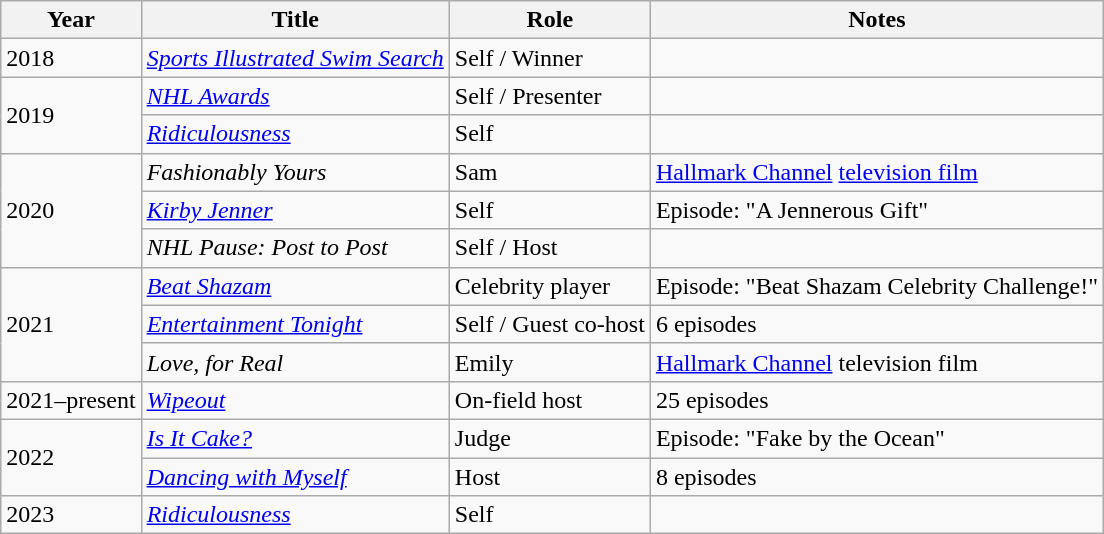<table class="wikitable sortable">
<tr>
<th>Year</th>
<th>Title</th>
<th>Role</th>
<th>Notes</th>
</tr>
<tr>
<td>2018</td>
<td><em><a href='#'>Sports Illustrated Swim Search</a></em></td>
<td>Self / Winner</td>
<td></td>
</tr>
<tr>
<td rowspan="2">2019</td>
<td><a href='#'><em>NHL Awards</em></a></td>
<td>Self / Presenter</td>
<td></td>
</tr>
<tr>
<td><a href='#'><em>Ridiculousness</em></a></td>
<td>Self</td>
<td></td>
</tr>
<tr>
<td rowspan="3">2020</td>
<td><em>Fashionably Yours</em></td>
<td>Sam</td>
<td><a href='#'>Hallmark Channel</a> <a href='#'>television film</a></td>
</tr>
<tr>
<td><em><a href='#'>Kirby Jenner</a></em></td>
<td>Self</td>
<td>Episode: "A Jennerous Gift"</td>
</tr>
<tr>
<td><em>NHL Pause: Post to Post</em></td>
<td>Self / Host</td>
<td></td>
</tr>
<tr>
<td rowspan="3">2021</td>
<td><em><a href='#'>Beat Shazam</a></em></td>
<td>Celebrity player</td>
<td>Episode: "Beat Shazam Celebrity Challenge!"</td>
</tr>
<tr>
<td><em><a href='#'>Entertainment Tonight</a></em></td>
<td>Self / Guest co-host</td>
<td>6 episodes</td>
</tr>
<tr>
<td><em>Love, for Real</em></td>
<td>Emily</td>
<td><a href='#'>Hallmark Channel</a> television film</td>
</tr>
<tr>
<td>2021–present</td>
<td><a href='#'><em>Wipeout</em></a></td>
<td>On-field host</td>
<td>25 episodes</td>
</tr>
<tr>
<td rowspan="2">2022</td>
<td><em><a href='#'>Is It Cake?</a></em></td>
<td>Judge</td>
<td>Episode: "Fake by the Ocean"</td>
</tr>
<tr>
<td><em><a href='#'>Dancing with Myself</a></em></td>
<td>Host</td>
<td>8 episodes</td>
</tr>
<tr>
<td>2023</td>
<td><a href='#'><em>Ridiculousness</em></a></td>
<td>Self</td>
<td></td>
</tr>
</table>
